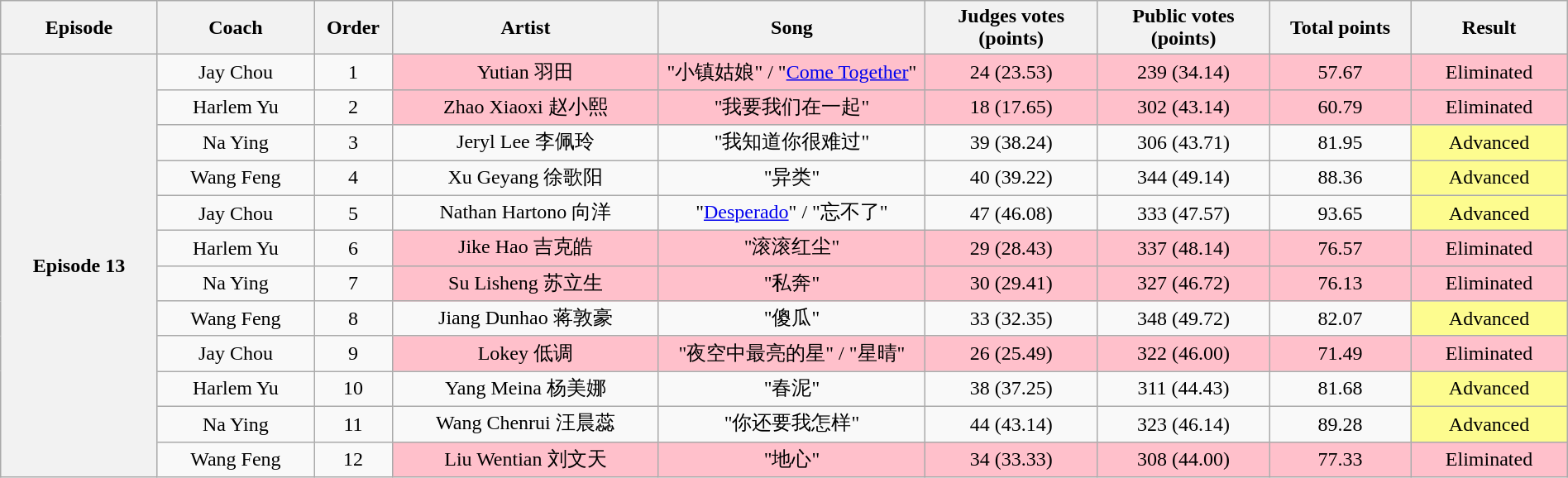<table class="wikitable" style="text-align:center; width:100%;">
<tr>
<th style="width:10%;">Episode</th>
<th style="width:10%;">Coach</th>
<th style="width:5%;">Order</th>
<th style="width:17%;">Artist</th>
<th style="width:17%;">Song</th>
<th style="width:11%;">Judges votes (points)</th>
<th style="width:11%;">Public votes (points)</th>
<th style="width:9%;">Total points</th>
<th style="width:10%;">Result</th>
</tr>
<tr>
<th rowspan="12" scope="row">Episode 13<br><small></small></th>
<td>Jay Chou</td>
<td>1</td>
<td style="background:pink;">Yutian 羽田</td>
<td style="background:pink;">"小镇姑娘" / "<a href='#'>Come Together</a>"</td>
<td style="background:pink;">24 (23.53)</td>
<td style="background:pink;">239 (34.14)</td>
<td style="background:pink;">57.67</td>
<td style="background:pink;">Eliminated</td>
</tr>
<tr>
<td>Harlem Yu</td>
<td>2</td>
<td style="background:pink;">Zhao Xiaoxi 赵小熙</td>
<td style="background:pink;">"我要我们在一起"</td>
<td style="background:pink;">18 (17.65)</td>
<td style="background:pink;">302 (43.14)</td>
<td style="background:pink;">60.79</td>
<td style="background:pink;">Eliminated</td>
</tr>
<tr>
<td>Na Ying</td>
<td>3</td>
<td>Jeryl Lee 李佩玲</td>
<td>"我知道你很难过"</td>
<td>39 (38.24)</td>
<td>306 (43.71)</td>
<td>81.95</td>
<td style="background:#fdfc8f;">Advanced</td>
</tr>
<tr>
<td>Wang Feng</td>
<td>4</td>
<td>Xu Geyang 徐歌阳</td>
<td>"异类"</td>
<td>40 (39.22)</td>
<td>344 (49.14)</td>
<td>88.36</td>
<td style="background:#fdfc8f;">Advanced</td>
</tr>
<tr>
<td>Jay Chou</td>
<td>5</td>
<td>Nathan Hartono 向洋</td>
<td>"<a href='#'>Desperado</a>" / "忘不了"</td>
<td>47 (46.08)</td>
<td>333 (47.57)</td>
<td>93.65</td>
<td style="background:#fdfc8f;">Advanced</td>
</tr>
<tr>
<td>Harlem Yu</td>
<td>6</td>
<td style="background:pink;">Jike Hao 吉克皓</td>
<td style="background:pink;">"滚滚红尘"</td>
<td style="background:pink;">29 (28.43)</td>
<td style="background:pink;">337 (48.14)</td>
<td style="background:pink;">76.57</td>
<td style="background:pink;">Eliminated</td>
</tr>
<tr>
<td>Na Ying</td>
<td>7</td>
<td style="background:pink;">Su Lisheng 苏立生</td>
<td style="background:pink;">"私奔"</td>
<td style="background:pink;">30 (29.41)</td>
<td style="background:pink;">327 (46.72)</td>
<td style="background:pink;">76.13</td>
<td style="background:pink;">Eliminated</td>
</tr>
<tr>
<td>Wang Feng</td>
<td>8</td>
<td>Jiang Dunhao 蒋敦豪</td>
<td>"傻瓜"</td>
<td>33 (32.35)</td>
<td>348 (49.72)</td>
<td>82.07</td>
<td style="background:#fdfc8f;">Advanced</td>
</tr>
<tr>
<td>Jay Chou</td>
<td>9</td>
<td style="background:pink;">Lokey 低调</td>
<td style="background:pink;">"夜空中最亮的星" / "星晴"</td>
<td style="background:pink;">26 (25.49)</td>
<td style="background:pink;">322 (46.00)</td>
<td style="background:pink;">71.49</td>
<td style="background:pink;">Eliminated</td>
</tr>
<tr>
<td>Harlem Yu</td>
<td>10</td>
<td>Yang Meina 杨美娜</td>
<td>"春泥"</td>
<td>38 (37.25)</td>
<td>311 (44.43)</td>
<td>81.68</td>
<td style="background:#fdfc8f;">Advanced</td>
</tr>
<tr>
<td>Na Ying</td>
<td>11</td>
<td>Wang Chenrui 汪晨蕊</td>
<td>"你还要我怎样"</td>
<td>44 (43.14)</td>
<td>323 (46.14)</td>
<td>89.28</td>
<td style="background:#fdfc8f;">Advanced</td>
</tr>
<tr>
<td>Wang Feng</td>
<td>12</td>
<td style="background:pink;">Liu Wentian 刘文天</td>
<td style="background:pink;">"地心"</td>
<td style="background:pink;">34 (33.33)</td>
<td style="background:pink;">308 (44.00)</td>
<td style="background:pink;">77.33</td>
<td style="background:pink;">Eliminated</td>
</tr>
</table>
